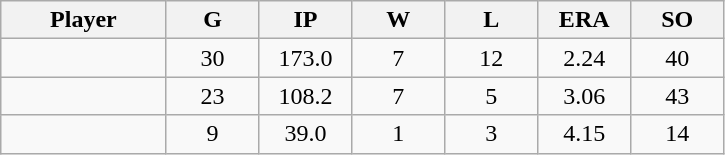<table class="wikitable sortable">
<tr>
<th bgcolor="#DDDDFF" width="16%">Player</th>
<th bgcolor="#DDDDFF" width="9%">G</th>
<th bgcolor="#DDDDFF" width="9%">IP</th>
<th bgcolor="#DDDDFF" width="9%">W</th>
<th bgcolor="#DDDDFF" width="9%">L</th>
<th bgcolor="#DDDDFF" width="9%">ERA</th>
<th bgcolor="#DDDDFF" width="9%">SO</th>
</tr>
<tr align="center">
<td></td>
<td>30</td>
<td>173.0</td>
<td>7</td>
<td>12</td>
<td>2.24</td>
<td>40</td>
</tr>
<tr align="center">
<td></td>
<td>23</td>
<td>108.2</td>
<td>7</td>
<td>5</td>
<td>3.06</td>
<td>43</td>
</tr>
<tr align="center">
<td></td>
<td>9</td>
<td>39.0</td>
<td>1</td>
<td>3</td>
<td>4.15</td>
<td>14</td>
</tr>
</table>
